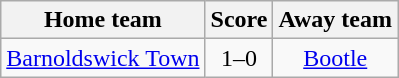<table class="wikitable" style="text-align: center">
<tr>
<th>Home team</th>
<th>Score</th>
<th>Away team</th>
</tr>
<tr>
<td><a href='#'>Barnoldswick Town</a></td>
<td>1–0</td>
<td><a href='#'>Bootle</a></td>
</tr>
</table>
